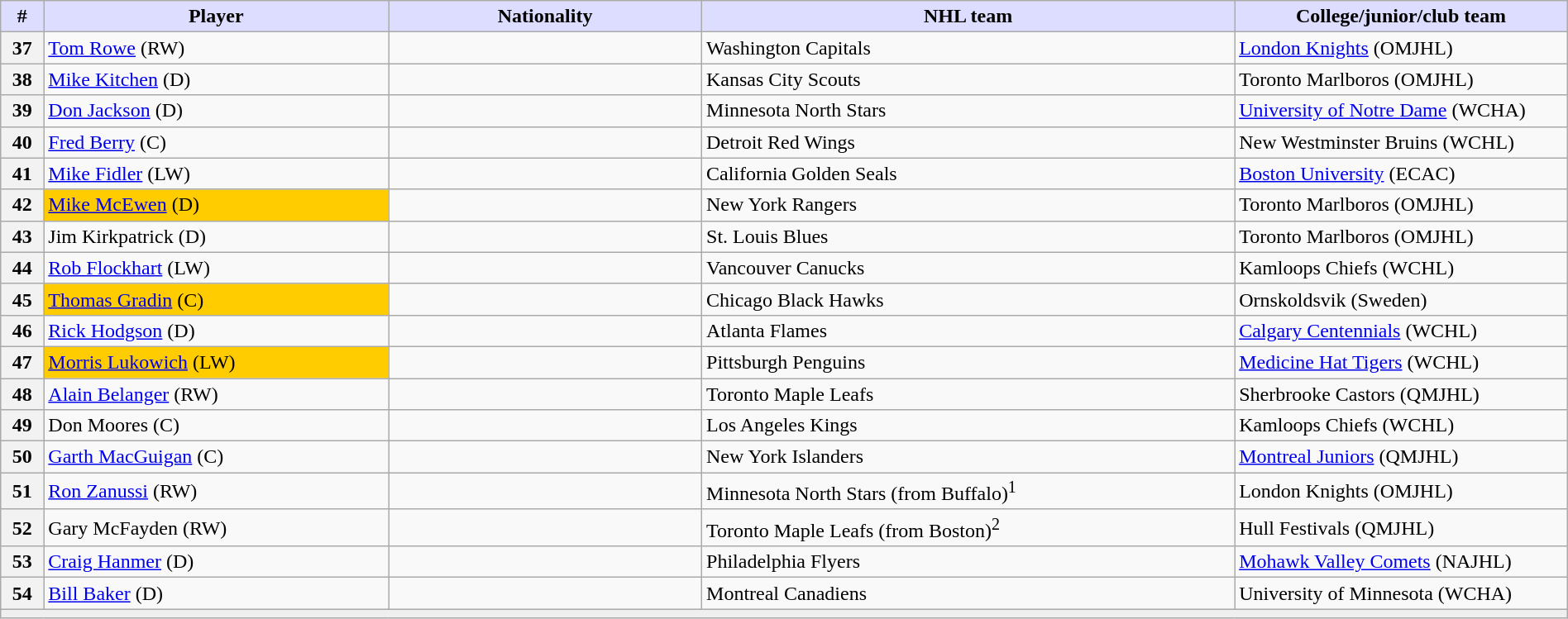<table class="wikitable" style="width: 100%">
<tr>
<th style="background:#ddf; width:2.75%;">#</th>
<th style="background:#ddf; width:22.0%;">Player</th>
<th style="background:#ddf; width:20.0%;">Nationality</th>
<th style="background:#ddf; width:34.0%;">NHL team</th>
<th style="background:#ddf; width:100.0%;">College/junior/club team</th>
</tr>
<tr>
<th>37</th>
<td><a href='#'>Tom Rowe</a> (RW)</td>
<td></td>
<td>Washington Capitals</td>
<td><a href='#'>London Knights</a> (OMJHL)</td>
</tr>
<tr>
<th>38</th>
<td><a href='#'>Mike Kitchen</a> (D)</td>
<td></td>
<td>Kansas City Scouts</td>
<td>Toronto Marlboros (OMJHL)</td>
</tr>
<tr>
<th>39</th>
<td><a href='#'>Don Jackson</a> (D)</td>
<td></td>
<td>Minnesota North Stars</td>
<td><a href='#'>University of Notre Dame</a> (WCHA)</td>
</tr>
<tr>
<th>40</th>
<td><a href='#'>Fred Berry</a> (C)</td>
<td></td>
<td>Detroit Red Wings</td>
<td>New Westminster Bruins (WCHL)</td>
</tr>
<tr>
<th>41</th>
<td><a href='#'>Mike Fidler</a> (LW)</td>
<td></td>
<td>California Golden Seals</td>
<td><a href='#'>Boston University</a> (ECAC)</td>
</tr>
<tr>
<th>42</th>
<td bgcolor="#FFCC00"><a href='#'>Mike McEwen</a> (D)</td>
<td></td>
<td>New York Rangers</td>
<td>Toronto Marlboros (OMJHL)</td>
</tr>
<tr>
<th>43</th>
<td>Jim Kirkpatrick (D)</td>
<td></td>
<td>St. Louis Blues</td>
<td>Toronto Marlboros (OMJHL)</td>
</tr>
<tr>
<th>44</th>
<td><a href='#'>Rob Flockhart</a> (LW)</td>
<td></td>
<td>Vancouver Canucks</td>
<td>Kamloops Chiefs (WCHL)</td>
</tr>
<tr>
<th>45</th>
<td bgcolor="#FFCC00"><a href='#'>Thomas Gradin</a> (C)</td>
<td></td>
<td>Chicago Black Hawks</td>
<td>Ornskoldsvik (Sweden)</td>
</tr>
<tr>
<th>46</th>
<td><a href='#'>Rick Hodgson</a> (D)</td>
<td></td>
<td>Atlanta Flames</td>
<td><a href='#'>Calgary Centennials</a> (WCHL)</td>
</tr>
<tr>
<th>47</th>
<td bgcolor="#FFCC00"><a href='#'>Morris Lukowich</a> (LW)</td>
<td></td>
<td>Pittsburgh Penguins</td>
<td><a href='#'>Medicine Hat Tigers</a> (WCHL)</td>
</tr>
<tr>
<th>48</th>
<td><a href='#'>Alain Belanger</a> (RW)</td>
<td></td>
<td>Toronto Maple Leafs</td>
<td>Sherbrooke Castors (QMJHL)</td>
</tr>
<tr>
<th>49</th>
<td>Don Moores (C)</td>
<td></td>
<td>Los Angeles Kings</td>
<td>Kamloops Chiefs (WCHL)</td>
</tr>
<tr>
<th>50</th>
<td><a href='#'>Garth MacGuigan</a> (C)</td>
<td></td>
<td>New York Islanders</td>
<td><a href='#'>Montreal Juniors</a> (QMJHL)</td>
</tr>
<tr>
<th>51</th>
<td><a href='#'>Ron Zanussi</a> (RW)</td>
<td></td>
<td>Minnesota North Stars (from Buffalo)<sup>1</sup></td>
<td>London Knights (OMJHL)</td>
</tr>
<tr>
<th>52</th>
<td>Gary McFayden (RW)</td>
<td></td>
<td>Toronto Maple Leafs (from Boston)<sup>2</sup></td>
<td>Hull Festivals (QMJHL)</td>
</tr>
<tr>
<th>53</th>
<td><a href='#'>Craig Hanmer</a> (D)</td>
<td></td>
<td>Philadelphia Flyers</td>
<td><a href='#'>Mohawk Valley Comets</a> (NAJHL)</td>
</tr>
<tr>
<th>54</th>
<td><a href='#'>Bill Baker</a> (D)</td>
<td></td>
<td>Montreal Canadiens</td>
<td>University of Minnesota (WCHA)</td>
</tr>
<tr>
<td align=center colspan="6" bgcolor="#efefef"></td>
</tr>
</table>
